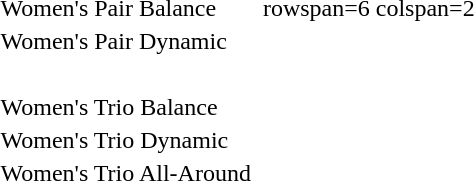<table>
<tr>
<td>Women's Pair Balance</td>
<td><br></td>
<td>rowspan=6 colspan=2 </td>
</tr>
<tr>
<td>Women's Pair Dynamic</td>
<td><br></td>
</tr>
<tr>
<td></td>
<td><br></td>
</tr>
<tr>
<td>Women's Trio Balance</td>
<td><br></td>
</tr>
<tr>
<td>Women's Trio Dynamic</td>
<td><br></td>
</tr>
<tr>
<td>Women's Trio All-Around</td>
<td><br></td>
</tr>
</table>
